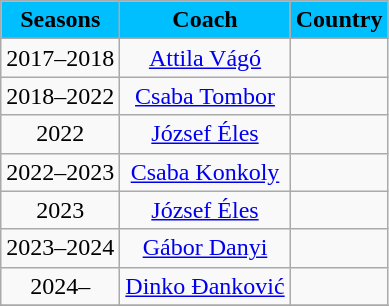<table class="wikitable" style="text-align: center">
<tr>
<th style="color:#000000; background:#00BFFF">Seasons</th>
<th style="color:#000000; background:#00BFFF">Coach</th>
<th style="color:#000000; background:#00BFFF">Country</th>
</tr>
<tr>
<td style="text-align: center">2017–2018</td>
<td style="text-align: center"><a href='#'>Attila Vágó</a></td>
<td style="text-align: center"></td>
</tr>
<tr>
<td style="text-align: center">2018–2022</td>
<td style="text-align: center"><a href='#'>Csaba Tombor</a></td>
<td style="text-align: center"></td>
</tr>
<tr>
<td style="text-align: center">2022</td>
<td style="text-align: center"><a href='#'>József Éles</a></td>
<td style="text-align: center"></td>
</tr>
<tr>
<td style="text-align: center">2022–2023</td>
<td style="text-align: center"><a href='#'>Csaba Konkoly</a></td>
<td style="text-align: center"></td>
</tr>
<tr>
<td style="text-align: center">2023</td>
<td style="text-align: center"><a href='#'>József Éles</a></td>
<td style="text-align: center"></td>
</tr>
<tr>
<td style="text-align: center">2023–2024</td>
<td style="text-align: center"><a href='#'>Gábor Danyi</a></td>
<td style="text-align: center"></td>
</tr>
<tr>
<td style="text-align: center">2024–</td>
<td style="text-align: center"><a href='#'>Dinko Đanković</a></td>
<td style="text-align: center"></td>
</tr>
<tr>
</tr>
</table>
